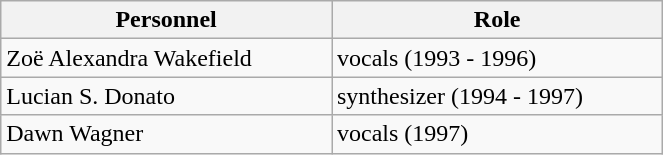<table class="wikitable" style=" text-align:center; font-size:100%;" width="35%">
<tr>
<th>Personnel</th>
<th>Role</th>
</tr>
<tr>
<td align=left>Zoë Alexandra Wakefield</td>
<td align=left>vocals (1993 - 1996)</td>
</tr>
<tr>
<td align=left>Lucian S. Donato</td>
<td align=left>synthesizer (1994 - 1997)</td>
</tr>
<tr>
<td align=left>Dawn Wagner</td>
<td align=left>vocals (1997)</td>
</tr>
</table>
